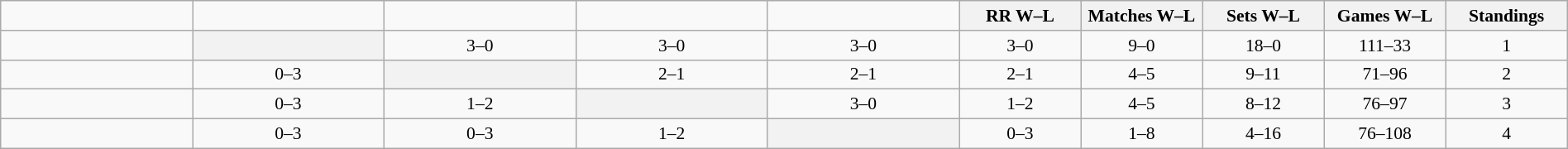<table class="wikitable" style="width: 100%; text-align:center; font-size:90%">
<tr>
<td width=130></td>
<td width=130></td>
<td width=130></td>
<td width=130></td>
<td width=130></td>
<th width=80>RR W–L</th>
<th width=80>Matches W–L</th>
<th width=80>Sets W–L</th>
<th width=80>Games W–L</th>
<th width=80>Standings</th>
</tr>
<tr>
<td style="text-align:left;"></td>
<th bgcolor="ededed"></th>
<td>3–0</td>
<td>3–0</td>
<td>3–0</td>
<td>3–0</td>
<td>9–0</td>
<td>18–0</td>
<td>111–33</td>
<td>1</td>
</tr>
<tr>
<td style="text-align:left;"></td>
<td>0–3</td>
<th bgcolor="ededed"></th>
<td>2–1</td>
<td>2–1</td>
<td>2–1</td>
<td>4–5</td>
<td>9–11</td>
<td>71–96</td>
<td>2</td>
</tr>
<tr>
<td style="text-align:left;"></td>
<td>0–3</td>
<td>1–2</td>
<th bgcolor="ededed"></th>
<td>3–0</td>
<td>1–2</td>
<td>4–5</td>
<td>8–12</td>
<td>76–97</td>
<td>3</td>
</tr>
<tr>
<td style="text-align:left;"></td>
<td>0–3</td>
<td>0–3</td>
<td>1–2</td>
<th bgcolor="ededed"></th>
<td>0–3</td>
<td>1–8</td>
<td>4–16</td>
<td>76–108</td>
<td>4</td>
</tr>
</table>
